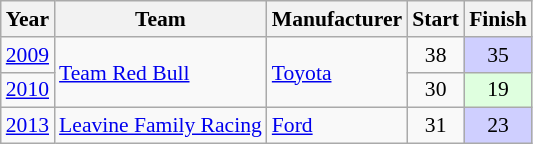<table class="wikitable" style="font-size: 90%;">
<tr>
<th>Year</th>
<th>Team</th>
<th>Manufacturer</th>
<th>Start</th>
<th>Finish</th>
</tr>
<tr>
<td><a href='#'>2009</a></td>
<td rowspan=2><a href='#'>Team Red Bull</a></td>
<td rowspan=2><a href='#'>Toyota</a></td>
<td align=center>38</td>
<td align=center style="background:#CFCFFF;">35</td>
</tr>
<tr>
<td><a href='#'>2010</a></td>
<td align=center>30</td>
<td align=center style="background:#DFFFDF;">19</td>
</tr>
<tr>
<td><a href='#'>2013</a></td>
<td nowrap><a href='#'>Leavine Family Racing</a></td>
<td><a href='#'>Ford</a></td>
<td align=center>31</td>
<td align=center style="background:#CFCFFF;">23</td>
</tr>
</table>
